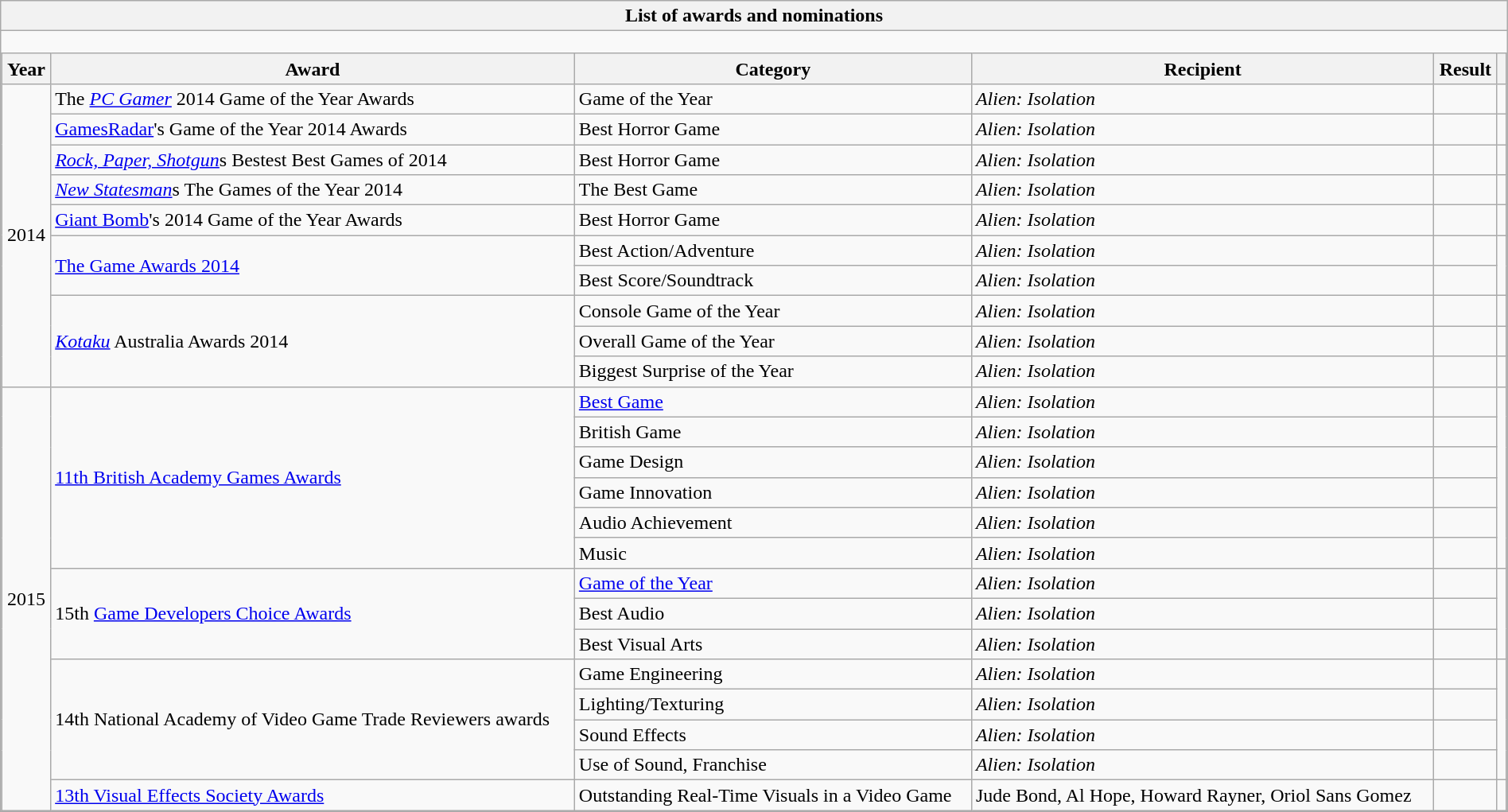<table class="wikitable collapsible collapsed" style="width:100%;">
<tr>
<th>List of awards and nominations</th>
</tr>
<tr>
<td style="padding:0; border:none;"><br><table class="wikitable" style="border:none; margin:0; width:100%;">
<tr>
<th>Year</th>
<th>Award</th>
<th>Category</th>
<th>Recipient</th>
<th>Result</th>
<th class="unsortable"></th>
</tr>
<tr>
<td rowspan="10" align="center">2014</td>
<td>The <em><a href='#'>PC Gamer</a></em> 2014 Game of the Year Awards</td>
<td>Game of the Year</td>
<td><em>Alien: Isolation</em></td>
<td></td>
<td style="text-align:center;"></td>
</tr>
<tr>
<td><a href='#'>GamesRadar</a>'s Game of the Year 2014 Awards</td>
<td>Best Horror Game</td>
<td><em>Alien: Isolation</em></td>
<td></td>
<td style="text-align:center;"></td>
</tr>
<tr>
<td><em><a href='#'>Rock, Paper, Shotgun</a></em>s Bestest Best Games of 2014</td>
<td>Best Horror Game</td>
<td><em>Alien: Isolation</em></td>
<td></td>
<td style="text-align:center;"></td>
</tr>
<tr>
<td><em><a href='#'>New Statesman</a></em>s The Games of the Year 2014</td>
<td>The Best Game</td>
<td><em>Alien: Isolation</em></td>
<td></td>
<td style="text-align:center;"></td>
</tr>
<tr>
<td><a href='#'>Giant Bomb</a>'s 2014 Game of the Year Awards</td>
<td>Best Horror Game</td>
<td><em>Alien: Isolation</em></td>
<td></td>
<td style="text-align:center;"></td>
</tr>
<tr>
<td rowspan="2"><a href='#'>The Game Awards 2014</a></td>
<td>Best Action/Adventure</td>
<td><em>Alien: Isolation</em></td>
<td></td>
<td rowspan="2" style="text-align:center;"><br></td>
</tr>
<tr>
<td>Best Score/Soundtrack</td>
<td><em>Alien: Isolation</em></td>
<td></td>
</tr>
<tr>
<td rowspan="3"><em><a href='#'>Kotaku</a></em> Australia Awards 2014</td>
<td>Console Game of the Year</td>
<td><em>Alien: Isolation</em></td>
<td></td>
<td style="text-align:center;"></td>
</tr>
<tr>
<td>Overall Game of the Year</td>
<td><em>Alien: Isolation</em></td>
<td></td>
<td style="text-align:center;"></td>
</tr>
<tr>
<td>Biggest Surprise of the Year</td>
<td><em>Alien: Isolation</em></td>
<td></td>
<td style="text-align:center;"></td>
</tr>
<tr>
<td rowspan="14" align="center">2015</td>
<td rowspan="6"><a href='#'>11th British Academy Games Awards</a></td>
<td><a href='#'>Best Game</a></td>
<td><em>Alien: Isolation</em></td>
<td></td>
<td rowspan="6" style="text-align:center;"></td>
</tr>
<tr>
<td>British Game</td>
<td><em>Alien: Isolation</em></td>
<td></td>
</tr>
<tr>
<td>Game Design</td>
<td><em>Alien: Isolation</em></td>
<td></td>
</tr>
<tr>
<td>Game Innovation</td>
<td><em>Alien: Isolation</em></td>
<td></td>
</tr>
<tr>
<td>Audio Achievement</td>
<td><em>Alien: Isolation</em></td>
<td></td>
</tr>
<tr>
<td>Music</td>
<td><em>Alien: Isolation</em></td>
<td></td>
</tr>
<tr>
<td rowspan="3">15th <a href='#'>Game Developers Choice Awards</a></td>
<td><a href='#'>Game of the Year</a></td>
<td><em>Alien: Isolation</em></td>
<td></td>
<td rowspan="3" style="text-align:center;"></td>
</tr>
<tr>
<td>Best Audio</td>
<td><em>Alien: Isolation</em></td>
<td></td>
</tr>
<tr>
<td>Best Visual Arts</td>
<td><em>Alien: Isolation</em></td>
<td></td>
</tr>
<tr>
<td rowspan="4">14th National Academy of Video Game Trade Reviewers awards</td>
<td>Game Engineering</td>
<td><em>Alien: Isolation</em></td>
<td></td>
<td rowspan="4" style="text-align:center;"></td>
</tr>
<tr>
<td>Lighting/Texturing</td>
<td><em>Alien: Isolation</em></td>
<td></td>
</tr>
<tr>
<td>Sound Effects</td>
<td><em>Alien: Isolation</em></td>
<td></td>
</tr>
<tr>
<td>Use of Sound, Franchise</td>
<td><em>Alien: Isolation</em></td>
<td></td>
</tr>
<tr>
<td><a href='#'>13th Visual Effects Society Awards</a></td>
<td>Outstanding Real-Time Visuals in a Video Game</td>
<td>Jude Bond, Al Hope, Howard Rayner, Oriol Sans Gomez</td>
<td></td>
<td style="text-align:center;"><br></td>
</tr>
</table>
</td>
</tr>
</table>
